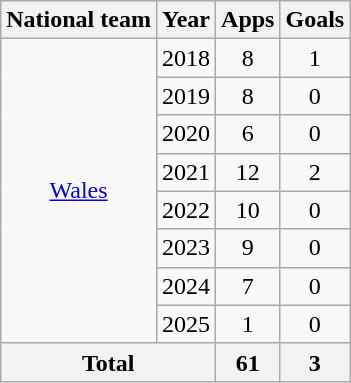<table class=wikitable style="text-align:center">
<tr>
<th>National team</th>
<th>Year</th>
<th>Apps</th>
<th>Goals</th>
</tr>
<tr>
<td rowspan="8"><a href='#'>Wales</a></td>
<td>2018</td>
<td>8</td>
<td>1</td>
</tr>
<tr>
<td>2019</td>
<td>8</td>
<td>0</td>
</tr>
<tr>
<td>2020</td>
<td>6</td>
<td>0</td>
</tr>
<tr>
<td>2021</td>
<td>12</td>
<td>2</td>
</tr>
<tr>
<td>2022</td>
<td>10</td>
<td>0</td>
</tr>
<tr>
<td>2023</td>
<td>9</td>
<td>0</td>
</tr>
<tr>
<td>2024</td>
<td>7</td>
<td>0</td>
</tr>
<tr>
<td>2025</td>
<td>1</td>
<td>0</td>
</tr>
<tr>
<th colspan="2">Total</th>
<th>61</th>
<th>3</th>
</tr>
</table>
